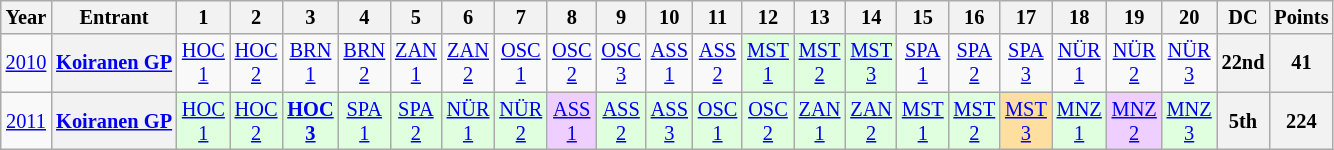<table class="wikitable" style="text-align:center; font-size:85%">
<tr>
<th>Year</th>
<th>Entrant</th>
<th>1</th>
<th>2</th>
<th>3</th>
<th>4</th>
<th>5</th>
<th>6</th>
<th>7</th>
<th>8</th>
<th>9</th>
<th>10</th>
<th>11</th>
<th>12</th>
<th>13</th>
<th>14</th>
<th>15</th>
<th>16</th>
<th>17</th>
<th>18</th>
<th>19</th>
<th>20</th>
<th>DC</th>
<th>Points</th>
</tr>
<tr>
<td><a href='#'>2010</a></td>
<th><a href='#'>Koiranen GP</a></th>
<td><a href='#'>HOC<br>1</a></td>
<td><a href='#'>HOC<br>2</a></td>
<td><a href='#'>BRN<br>1</a></td>
<td><a href='#'>BRN<br>2</a></td>
<td><a href='#'>ZAN<br>1</a></td>
<td><a href='#'>ZAN<br>2</a></td>
<td><a href='#'>OSC<br>1</a></td>
<td><a href='#'>OSC<br>2</a></td>
<td><a href='#'>OSC<br>3</a></td>
<td><a href='#'>ASS<br>1</a></td>
<td><a href='#'>ASS<br>2</a></td>
<td style="background:#dfffdf;"><a href='#'>MST<br>1</a><br></td>
<td style="background:#dfffdf;"><a href='#'>MST<br>2</a><br></td>
<td style="background:#dfffdf;"><a href='#'>MST<br>3</a><br></td>
<td><a href='#'>SPA<br>1</a></td>
<td><a href='#'>SPA<br>2</a></td>
<td><a href='#'>SPA<br>3</a></td>
<td><a href='#'>NÜR<br>1</a></td>
<td><a href='#'>NÜR<br>2</a></td>
<td><a href='#'>NÜR<br>3</a></td>
<th>22nd</th>
<th>41</th>
</tr>
<tr>
<td><a href='#'>2011</a></td>
<th><a href='#'>Koiranen GP</a></th>
<td style="background:#dfffdf;"><a href='#'>HOC<br>1</a><br></td>
<td style="background:#dfffdf;"><a href='#'>HOC<br>2</a><br></td>
<td style="background:#dfffdf;"><strong><a href='#'>HOC<br>3</a></strong><br></td>
<td style="background:#dfffdf;"><a href='#'>SPA<br>1</a><br></td>
<td style="background:#dfffdf;"><a href='#'>SPA<br>2</a><br></td>
<td style="background:#dfffdf;"><a href='#'>NÜR<br>1</a><br></td>
<td style="background:#dfffdf;"><a href='#'>NÜR<br>2</a><br></td>
<td style="background:#efcfff;"><a href='#'>ASS<br>1</a><br></td>
<td style="background:#dfffdf;"><a href='#'>ASS<br>2</a><br></td>
<td style="background:#dfffdf;"><a href='#'>ASS<br>3</a><br></td>
<td style="background:#dfffdf;"><a href='#'>OSC<br>1</a><br></td>
<td style="background:#dfffdf;"><a href='#'>OSC<br>2</a><br></td>
<td style="background:#dfffdf;"><a href='#'>ZAN<br>1</a><br></td>
<td style="background:#dfffdf;"><a href='#'>ZAN<br>2</a><br></td>
<td style="background:#dfffdf;"><a href='#'>MST<br>1</a><br></td>
<td style="background:#dfffdf;"><a href='#'>MST<br>2</a><br></td>
<td style="background:#ffdf9f;"><a href='#'>MST<br>3</a><br></td>
<td style="background:#dfffdf;"><a href='#'>MNZ<br>1</a><br></td>
<td style="background:#efcfff;"><a href='#'>MNZ<br>2</a><br></td>
<td style="background:#dfffdf;"><a href='#'>MNZ<br>3</a><br></td>
<th>5th</th>
<th>224</th>
</tr>
</table>
